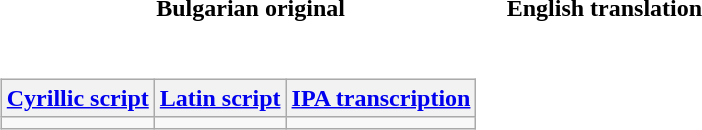<table>
<tr>
<th>Bulgarian original</th>
<th>English translation</th>
</tr>
<tr style="text-align:center;white-space:nowrap;">
<td><br><table class="wikitable">
<tr>
<th><a href='#'>Cyrillic script</a></th>
<th><a href='#'>Latin script</a></th>
<th><a href='#'>IPA transcription</a></th>
</tr>
<tr style="vertical-align:top;text-align:center;white-space:nowrap;">
<td></td>
<td></td>
<td></td>
</tr>
</table>
</td>
<td></td>
</tr>
</table>
